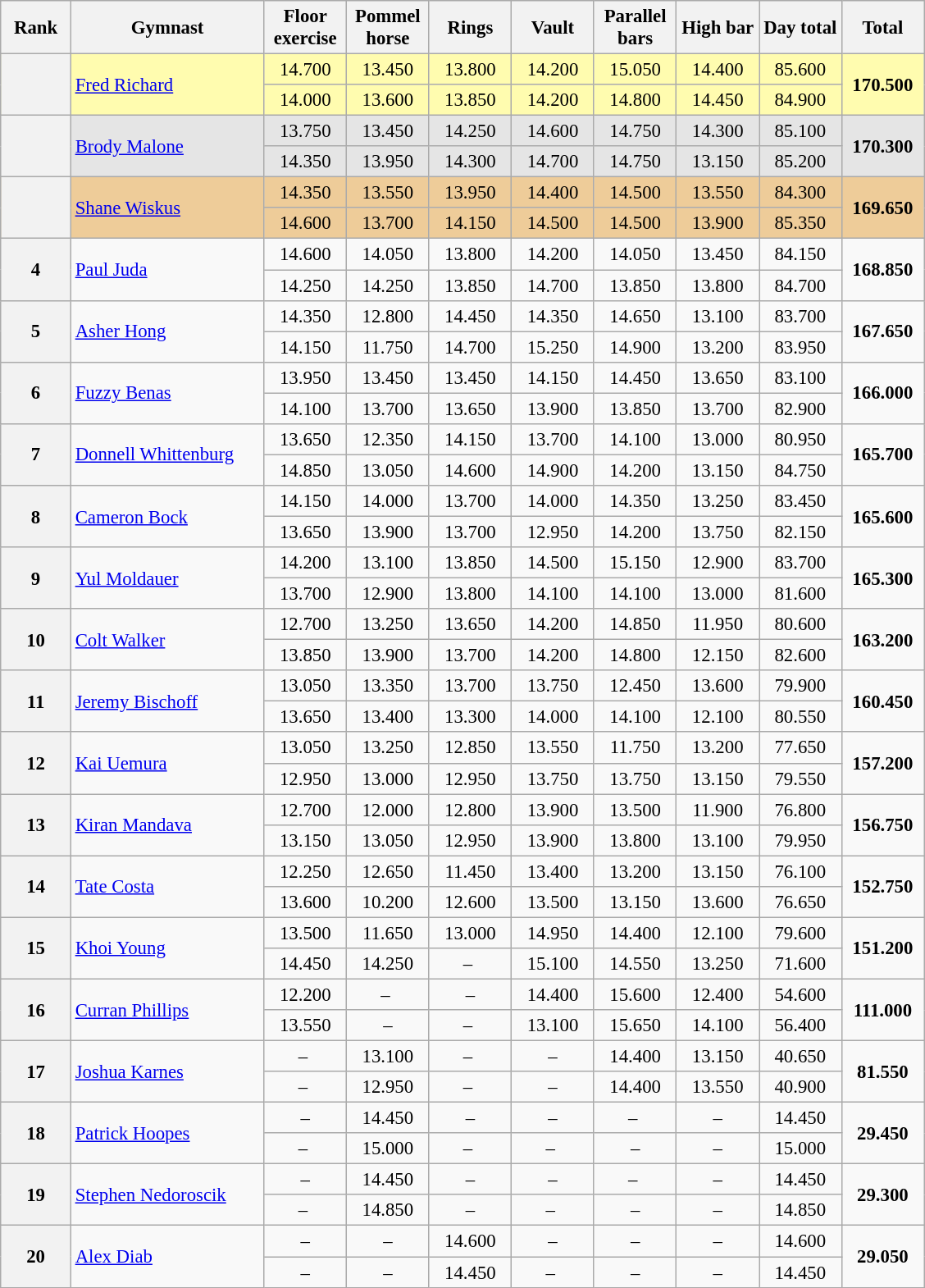<table class="wikitable sortable" style="text-align:center; font-size:95%">
<tr>
<th scope="col" style="width:50px;">Rank</th>
<th scope="col" style="width:150px;">Gymnast</th>
<th scope="col" style="width:60px;"> Floor exercise</th>
<th scope="col" style="width:60px;"> Pommel horse</th>
<th scope="col" style="width:60px;"> Rings</th>
<th scope="col" style="width:60px;"> Vault</th>
<th scope="col" style="width:60px;"> Parallel bars</th>
<th scope="col" style="width:60px;"> High bar</th>
<th scope="col" style="width:60px;">Day total</th>
<th scope="col" style="width:60px;">Total</th>
</tr>
<tr style="background:#fffcaf;">
<th rowspan="2" scope=row style="text-align:center"></th>
<td rowspan="2" align=left><a href='#'>Fred Richard</a></td>
<td>14.700</td>
<td>13.450</td>
<td>13.800</td>
<td>14.200</td>
<td>15.050</td>
<td>14.400</td>
<td>85.600</td>
<td rowspan="2"><strong>170.500</strong></td>
</tr>
<tr style="background:#fffcaf;">
<td>14.000</td>
<td>13.600</td>
<td>13.850</td>
<td>14.200</td>
<td>14.800</td>
<td>14.450</td>
<td>84.900</td>
</tr>
<tr style="background:#e5e5e5;">
<th rowspan="2" scope=row style="text-align:center"></th>
<td rowspan="2" align=left><a href='#'>Brody Malone</a></td>
<td>13.750</td>
<td>13.450</td>
<td>14.250</td>
<td>14.600</td>
<td>14.750</td>
<td>14.300</td>
<td>85.100</td>
<td rowspan="2"><strong>170.300</strong></td>
</tr>
<tr style="background:#e5e5e5;">
<td>14.350</td>
<td>13.950</td>
<td>14.300</td>
<td>14.700</td>
<td>14.750</td>
<td>13.150</td>
<td>85.200</td>
</tr>
<tr style="background:#ec9;">
<th rowspan="2" scope=row style="text-align:center"></th>
<td rowspan="2" align=left><a href='#'>Shane Wiskus</a></td>
<td>14.350</td>
<td>13.550</td>
<td>13.950</td>
<td>14.400</td>
<td>14.500</td>
<td>13.550</td>
<td>84.300</td>
<td rowspan="2"><strong>169.650</strong></td>
</tr>
<tr style="background:#ec9;">
<td>14.600</td>
<td>13.700</td>
<td>14.150</td>
<td>14.500</td>
<td>14.500</td>
<td>13.900</td>
<td>85.350</td>
</tr>
<tr>
<th rowspan="2" scope=row style="text-align:center">4</th>
<td rowspan="2" align=left><a href='#'>Paul Juda</a></td>
<td>14.600</td>
<td>14.050</td>
<td>13.800</td>
<td>14.200</td>
<td>14.050</td>
<td>13.450</td>
<td>84.150</td>
<td rowspan="2"><strong>168.850</strong></td>
</tr>
<tr>
<td>14.250</td>
<td>14.250</td>
<td>13.850</td>
<td>14.700</td>
<td>13.850</td>
<td>13.800</td>
<td>84.700</td>
</tr>
<tr>
<th rowspan="2" scope=row style="text-align:center">5</th>
<td rowspan="2" align=left><a href='#'>Asher Hong</a></td>
<td>14.350</td>
<td>12.800</td>
<td>14.450</td>
<td>14.350</td>
<td>14.650</td>
<td>13.100</td>
<td>83.700</td>
<td rowspan="2"><strong>167.650</strong></td>
</tr>
<tr>
<td>14.150</td>
<td>11.750</td>
<td>14.700</td>
<td>15.250</td>
<td>14.900</td>
<td>13.200</td>
<td>83.950</td>
</tr>
<tr>
<th rowspan="2" scope=row style="text-align:center">6</th>
<td rowspan="2" align=left><a href='#'>Fuzzy Benas</a></td>
<td>13.950</td>
<td>13.450</td>
<td>13.450</td>
<td>14.150</td>
<td>14.450</td>
<td>13.650</td>
<td>83.100</td>
<td rowspan="2"><strong>166.000</strong></td>
</tr>
<tr>
<td>14.100</td>
<td>13.700</td>
<td>13.650</td>
<td>13.900</td>
<td>13.850</td>
<td>13.700</td>
<td>82.900</td>
</tr>
<tr>
<th rowspan="2" scope=row style="text-align:center">7</th>
<td rowspan="2" align=left><a href='#'>Donnell Whittenburg</a></td>
<td>13.650</td>
<td>12.350</td>
<td>14.150</td>
<td>13.700</td>
<td>14.100</td>
<td>13.000</td>
<td>80.950</td>
<td rowspan="2"><strong>165.700</strong></td>
</tr>
<tr>
<td>14.850</td>
<td>13.050</td>
<td>14.600</td>
<td>14.900</td>
<td>14.200</td>
<td>13.150</td>
<td>84.750</td>
</tr>
<tr>
<th rowspan="2" scope=row style="text-align:center">8</th>
<td rowspan="2" align=left><a href='#'>Cameron Bock</a></td>
<td>14.150</td>
<td>14.000</td>
<td>13.700</td>
<td>14.000</td>
<td>14.350</td>
<td>13.250</td>
<td>83.450</td>
<td rowspan="2"><strong>165.600</strong></td>
</tr>
<tr>
<td>13.650</td>
<td>13.900</td>
<td>13.700</td>
<td>12.950</td>
<td>14.200</td>
<td>13.750</td>
<td>82.150</td>
</tr>
<tr>
<th rowspan="2" scope=row style="text-align:center">9</th>
<td rowspan="2" align=left><a href='#'>Yul Moldauer</a></td>
<td>14.200</td>
<td>13.100</td>
<td>13.850</td>
<td>14.500</td>
<td>15.150</td>
<td>12.900</td>
<td>83.700</td>
<td rowspan="2"><strong>165.300</strong></td>
</tr>
<tr>
<td>13.700</td>
<td>12.900</td>
<td>13.800</td>
<td>14.100</td>
<td>14.100</td>
<td>13.000</td>
<td>81.600</td>
</tr>
<tr>
<th rowspan="2" scope=row style="text-align:center">10</th>
<td rowspan="2" align=left><a href='#'>Colt Walker</a></td>
<td>12.700</td>
<td>13.250</td>
<td>13.650</td>
<td>14.200</td>
<td>14.850</td>
<td>11.950</td>
<td>80.600</td>
<td rowspan="2"><strong>163.200</strong></td>
</tr>
<tr>
<td>13.850</td>
<td>13.900</td>
<td>13.700</td>
<td>14.200</td>
<td>14.800</td>
<td>12.150</td>
<td>82.600</td>
</tr>
<tr>
<th rowspan="2" scope=row style="text-align:center">11</th>
<td rowspan="2" align=left><a href='#'>Jeremy Bischoff</a></td>
<td>13.050</td>
<td>13.350</td>
<td>13.700</td>
<td>13.750</td>
<td>12.450</td>
<td>13.600</td>
<td>79.900</td>
<td rowspan="2"><strong>160.450</strong></td>
</tr>
<tr>
<td>13.650</td>
<td>13.400</td>
<td>13.300</td>
<td>14.000</td>
<td>14.100</td>
<td>12.100</td>
<td>80.550</td>
</tr>
<tr>
<th rowspan="2" scope=row style="text-align:center">12</th>
<td rowspan="2" align=left><a href='#'>Kai Uemura</a></td>
<td>13.050</td>
<td>13.250</td>
<td>12.850</td>
<td>13.550</td>
<td>11.750</td>
<td>13.200</td>
<td>77.650</td>
<td rowspan="2"><strong>157.200</strong></td>
</tr>
<tr>
<td>12.950</td>
<td>13.000</td>
<td>12.950</td>
<td>13.750</td>
<td>13.750</td>
<td>13.150</td>
<td>79.550</td>
</tr>
<tr>
<th rowspan="2" scope=row style="text-align:center">13</th>
<td rowspan="2" align=left><a href='#'>Kiran Mandava</a></td>
<td>12.700</td>
<td>12.000</td>
<td>12.800</td>
<td>13.900</td>
<td>13.500</td>
<td>11.900</td>
<td>76.800</td>
<td rowspan="2"><strong>156.750</strong></td>
</tr>
<tr>
<td>13.150</td>
<td>13.050</td>
<td>12.950</td>
<td>13.900</td>
<td>13.800</td>
<td>13.100</td>
<td>79.950</td>
</tr>
<tr>
<th rowspan="2" scope=row style="text-align:center">14</th>
<td rowspan="2" align=left><a href='#'>Tate Costa</a></td>
<td>12.250</td>
<td>12.650</td>
<td>11.450</td>
<td>13.400</td>
<td>13.200</td>
<td>13.150</td>
<td>76.100</td>
<td rowspan="2"><strong>152.750</strong></td>
</tr>
<tr>
<td>13.600</td>
<td>10.200</td>
<td>12.600</td>
<td>13.500</td>
<td>13.150</td>
<td>13.600</td>
<td>76.650</td>
</tr>
<tr>
<th rowspan="2" scope=row style="text-align:center">15</th>
<td rowspan="2" align=left><a href='#'>Khoi Young</a></td>
<td>13.500</td>
<td>11.650</td>
<td>13.000</td>
<td>14.950</td>
<td>14.400</td>
<td>12.100</td>
<td>79.600</td>
<td rowspan="2"><strong>151.200</strong></td>
</tr>
<tr>
<td>14.450</td>
<td>14.250</td>
<td>– </td>
<td>15.100</td>
<td>14.550</td>
<td>13.250</td>
<td>71.600</td>
</tr>
<tr>
<th rowspan="2" scope=row style="text-align:center">16</th>
<td rowspan="2" align=left><a href='#'>Curran Phillips</a></td>
<td>12.200</td>
<td>– </td>
<td>–</td>
<td>14.400</td>
<td>15.600</td>
<td>12.400</td>
<td>54.600</td>
<td rowspan="2"><strong>111.000</strong></td>
</tr>
<tr>
<td>13.550</td>
<td>–</td>
<td>– </td>
<td>13.100</td>
<td>15.650</td>
<td>14.100</td>
<td>56.400</td>
</tr>
<tr>
<th rowspan="2" scope=row style="text-align:center">17</th>
<td rowspan="2" align=left><a href='#'>Joshua Karnes</a></td>
<td>– </td>
<td>13.100</td>
<td>– </td>
<td>–</td>
<td>14.400</td>
<td>13.150</td>
<td>40.650</td>
<td rowspan="2"><strong>81.550</strong></td>
</tr>
<tr>
<td>– </td>
<td>12.950</td>
<td>– </td>
<td>–</td>
<td>14.400</td>
<td>13.550</td>
<td>40.900</td>
</tr>
<tr>
<th rowspan="2" scope=row style="text-align:center">18</th>
<td rowspan="2" align=left><a href='#'>Patrick Hoopes</a></td>
<td>–</td>
<td>14.450</td>
<td>–</td>
<td>–</td>
<td>– </td>
<td>–</td>
<td>14.450</td>
<td rowspan="2"><strong>29.450</strong></td>
</tr>
<tr>
<td>– </td>
<td>15.000</td>
<td>– </td>
<td>– </td>
<td>–</td>
<td>–</td>
<td>15.000</td>
</tr>
<tr>
<th rowspan="2" scope=row style="text-align:center">19</th>
<td rowspan="2" align=left><a href='#'>Stephen Nedoroscik</a></td>
<td>–</td>
<td>14.450</td>
<td>–</td>
<td>–</td>
<td>– </td>
<td>–</td>
<td>14.450</td>
<td rowspan="2"><strong>29.300</strong></td>
</tr>
<tr>
<td>– </td>
<td>14.850</td>
<td>–</td>
<td>– </td>
<td>–</td>
<td>–</td>
<td>14.850</td>
</tr>
<tr>
<th rowspan="2" scope=row style="text-align:center">20</th>
<td rowspan="2" align=left><a href='#'>Alex Diab</a></td>
<td>–</td>
<td>–</td>
<td>14.600</td>
<td>–</td>
<td>–</td>
<td>–</td>
<td>14.600</td>
<td rowspan="2"><strong>29.050</strong></td>
</tr>
<tr>
<td>–</td>
<td>–</td>
<td>14.450</td>
<td>– </td>
<td>–</td>
<td>–</td>
<td>14.450</td>
</tr>
</table>
